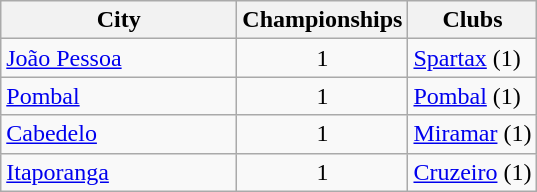<table class="wikitable">
<tr>
<th style="width:150px">City</th>
<th>Championships</th>
<th>Clubs</th>
</tr>
<tr>
<td> <a href='#'>João Pessoa</a></td>
<td align="center">1</td>
<td><a href='#'>Spartax</a> (1)</td>
</tr>
<tr>
<td> <a href='#'>Pombal</a></td>
<td align="center">1</td>
<td><a href='#'>Pombal</a> (1)</td>
</tr>
<tr>
<td> <a href='#'>Cabedelo</a></td>
<td align="center">1</td>
<td><a href='#'>Miramar</a> (1)</td>
</tr>
<tr>
<td> <a href='#'>Itaporanga</a></td>
<td align="center">1</td>
<td><a href='#'>Cruzeiro</a> (1)</td>
</tr>
</table>
